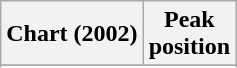<table class="wikitable sortable plainrowheaders">
<tr>
<th>Chart (2002)</th>
<th>Peak<br>position</th>
</tr>
<tr>
</tr>
<tr>
</tr>
</table>
